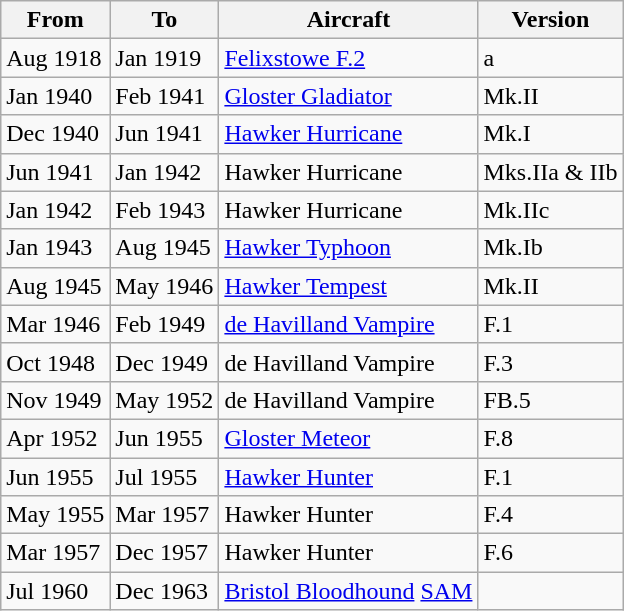<table class="wikitable">
<tr>
<th>From</th>
<th>To</th>
<th>Aircraft</th>
<th>Version</th>
</tr>
<tr>
<td>Aug 1918</td>
<td>Jan 1919</td>
<td><a href='#'>Felixstowe F.2</a></td>
<td>a</td>
</tr>
<tr>
<td>Jan 1940</td>
<td>Feb 1941</td>
<td><a href='#'>Gloster Gladiator</a></td>
<td>Mk.II</td>
</tr>
<tr>
<td>Dec 1940</td>
<td>Jun 1941</td>
<td><a href='#'>Hawker Hurricane</a></td>
<td>Mk.I</td>
</tr>
<tr>
<td>Jun 1941</td>
<td>Jan 1942</td>
<td>Hawker Hurricane</td>
<td>Mks.IIa & IIb</td>
</tr>
<tr>
<td>Jan 1942</td>
<td>Feb 1943</td>
<td>Hawker Hurricane</td>
<td>Mk.IIc</td>
</tr>
<tr>
<td>Jan 1943</td>
<td>Aug 1945</td>
<td><a href='#'>Hawker Typhoon</a></td>
<td>Mk.Ib</td>
</tr>
<tr>
<td>Aug 1945</td>
<td>May 1946</td>
<td><a href='#'>Hawker Tempest</a></td>
<td>Mk.II</td>
</tr>
<tr>
<td>Mar 1946</td>
<td>Feb 1949</td>
<td><a href='#'>de Havilland Vampire</a></td>
<td>F.1</td>
</tr>
<tr>
<td>Oct 1948</td>
<td>Dec 1949</td>
<td>de Havilland Vampire</td>
<td>F.3</td>
</tr>
<tr>
<td>Nov 1949</td>
<td>May 1952</td>
<td>de Havilland Vampire</td>
<td>FB.5</td>
</tr>
<tr>
<td>Apr 1952</td>
<td>Jun 1955</td>
<td><a href='#'>Gloster Meteor</a></td>
<td>F.8</td>
</tr>
<tr>
<td>Jun 1955</td>
<td>Jul 1955</td>
<td><a href='#'>Hawker Hunter</a></td>
<td>F.1</td>
</tr>
<tr>
<td>May 1955</td>
<td>Mar 1957</td>
<td>Hawker Hunter</td>
<td>F.4</td>
</tr>
<tr>
<td>Mar 1957</td>
<td>Dec 1957</td>
<td>Hawker Hunter</td>
<td>F.6</td>
</tr>
<tr>
<td>Jul 1960</td>
<td>Dec 1963</td>
<td><a href='#'>Bristol Bloodhound</a> <a href='#'>SAM</a></td>
<td></td>
</tr>
</table>
